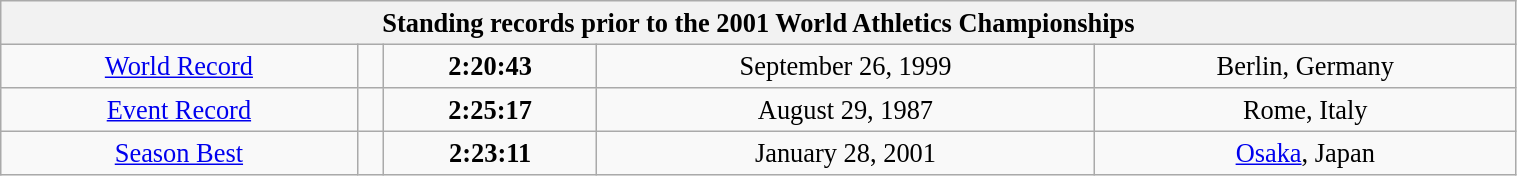<table class="wikitable" style=" text-align:center; font-size:110%;" width="80%">
<tr>
<th colspan="5">Standing records prior to the 2001 World Athletics Championships</th>
</tr>
<tr>
<td><a href='#'>World Record</a></td>
<td></td>
<td><strong>2:20:43</strong></td>
<td>September 26, 1999</td>
<td> Berlin, Germany</td>
</tr>
<tr>
<td><a href='#'>Event Record</a></td>
<td></td>
<td><strong>2:25:17</strong></td>
<td>August 29, 1987</td>
<td> Rome, Italy</td>
</tr>
<tr>
<td><a href='#'>Season Best</a></td>
<td></td>
<td><strong>2:23:11</strong></td>
<td>January 28, 2001</td>
<td> <a href='#'>Osaka</a>, Japan</td>
</tr>
</table>
